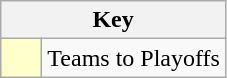<table class="wikitable" style="text-align: center;">
<tr>
<th colspan=2>Key</th>
</tr>
<tr>
<td style="background:#ffffcc; width:20px;"></td>
<td align=left>Teams to Playoffs</td>
</tr>
</table>
